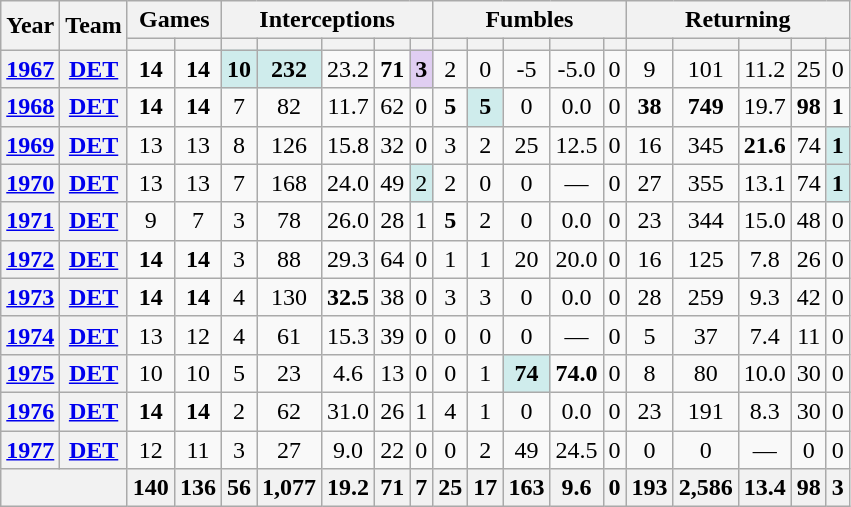<table class="wikitable" style="text-align:center;">
<tr>
<th rowspan="2">Year</th>
<th rowspan="2">Team</th>
<th colspan="2">Games</th>
<th colspan="5">Interceptions</th>
<th colspan="5">Fumbles</th>
<th colspan="5">Returning</th>
</tr>
<tr>
<th></th>
<th></th>
<th></th>
<th></th>
<th></th>
<th></th>
<th></th>
<th></th>
<th></th>
<th></th>
<th></th>
<th></th>
<th></th>
<th></th>
<th></th>
<th></th>
<th></th>
</tr>
<tr>
<th><a href='#'>1967</a></th>
<th><a href='#'>DET</a></th>
<td><strong>14</strong></td>
<td><strong>14</strong></td>
<td style="background:#cfecec;"><strong>10</strong></td>
<td style="background:#cfecec;"><strong>232</strong></td>
<td>23.2</td>
<td><strong>71</strong></td>
<td style="background:#e0cef2;"><strong>3</strong></td>
<td>2</td>
<td>0</td>
<td>-5</td>
<td>-5.0</td>
<td>0</td>
<td>9</td>
<td>101</td>
<td>11.2</td>
<td>25</td>
<td>0</td>
</tr>
<tr>
<th><a href='#'>1968</a></th>
<th><a href='#'>DET</a></th>
<td><strong>14</strong></td>
<td><strong>14</strong></td>
<td>7</td>
<td>82</td>
<td>11.7</td>
<td>62</td>
<td>0</td>
<td><strong>5</strong></td>
<td style="background:#cfecec;"><strong>5</strong></td>
<td>0</td>
<td>0.0</td>
<td>0</td>
<td><strong>38</strong></td>
<td><strong>749</strong></td>
<td>19.7</td>
<td><strong>98</strong></td>
<td><strong>1</strong></td>
</tr>
<tr>
<th><a href='#'>1969</a></th>
<th><a href='#'>DET</a></th>
<td>13</td>
<td>13</td>
<td>8</td>
<td>126</td>
<td>15.8</td>
<td>32</td>
<td>0</td>
<td>3</td>
<td>2</td>
<td>25</td>
<td>12.5</td>
<td>0</td>
<td>16</td>
<td>345</td>
<td><strong>21.6</strong></td>
<td>74</td>
<td style="background:#cfecec;"><strong>1</strong></td>
</tr>
<tr>
<th><a href='#'>1970</a></th>
<th><a href='#'>DET</a></th>
<td>13</td>
<td>13</td>
<td>7</td>
<td>168</td>
<td>24.0</td>
<td>49</td>
<td style="background:#cfecec;">2</td>
<td>2</td>
<td>0</td>
<td>0</td>
<td>—</td>
<td>0</td>
<td>27</td>
<td>355</td>
<td>13.1</td>
<td>74</td>
<td style="background:#cfecec;"><strong>1</strong></td>
</tr>
<tr>
<th><a href='#'>1971</a></th>
<th><a href='#'>DET</a></th>
<td>9</td>
<td>7</td>
<td>3</td>
<td>78</td>
<td>26.0</td>
<td>28</td>
<td>1</td>
<td><strong>5</strong></td>
<td>2</td>
<td>0</td>
<td>0.0</td>
<td>0</td>
<td>23</td>
<td>344</td>
<td>15.0</td>
<td>48</td>
<td>0</td>
</tr>
<tr>
<th><a href='#'>1972</a></th>
<th><a href='#'>DET</a></th>
<td><strong>14</strong></td>
<td><strong>14</strong></td>
<td>3</td>
<td>88</td>
<td>29.3</td>
<td>64</td>
<td>0</td>
<td>1</td>
<td>1</td>
<td>20</td>
<td>20.0</td>
<td>0</td>
<td>16</td>
<td>125</td>
<td>7.8</td>
<td>26</td>
<td>0</td>
</tr>
<tr>
<th><a href='#'>1973</a></th>
<th><a href='#'>DET</a></th>
<td><strong>14</strong></td>
<td><strong>14</strong></td>
<td>4</td>
<td>130</td>
<td><strong>32.5</strong></td>
<td>38</td>
<td>0</td>
<td>3</td>
<td>3</td>
<td>0</td>
<td>0.0</td>
<td>0</td>
<td>28</td>
<td>259</td>
<td>9.3</td>
<td>42</td>
<td>0</td>
</tr>
<tr>
<th><a href='#'>1974</a></th>
<th><a href='#'>DET</a></th>
<td>13</td>
<td>12</td>
<td>4</td>
<td>61</td>
<td>15.3</td>
<td>39</td>
<td>0</td>
<td>0</td>
<td>0</td>
<td>0</td>
<td>—</td>
<td>0</td>
<td>5</td>
<td>37</td>
<td>7.4</td>
<td>11</td>
<td>0</td>
</tr>
<tr>
<th><a href='#'>1975</a></th>
<th><a href='#'>DET</a></th>
<td>10</td>
<td>10</td>
<td>5</td>
<td>23</td>
<td>4.6</td>
<td>13</td>
<td>0</td>
<td>0</td>
<td>1</td>
<td style="background:#cfecec;"><strong>74</strong></td>
<td><strong>74.0</strong></td>
<td>0</td>
<td>8</td>
<td>80</td>
<td>10.0</td>
<td>30</td>
<td>0</td>
</tr>
<tr>
<th><a href='#'>1976</a></th>
<th><a href='#'>DET</a></th>
<td><strong>14</strong></td>
<td><strong>14</strong></td>
<td>2</td>
<td>62</td>
<td>31.0</td>
<td>26</td>
<td>1</td>
<td>4</td>
<td>1</td>
<td>0</td>
<td>0.0</td>
<td>0</td>
<td>23</td>
<td>191</td>
<td>8.3</td>
<td>30</td>
<td>0</td>
</tr>
<tr>
<th><a href='#'>1977</a></th>
<th><a href='#'>DET</a></th>
<td>12</td>
<td>11</td>
<td>3</td>
<td>27</td>
<td>9.0</td>
<td>22</td>
<td>0</td>
<td>0</td>
<td>2</td>
<td>49</td>
<td>24.5</td>
<td>0</td>
<td>0</td>
<td>0</td>
<td>—</td>
<td>0</td>
<td>0</td>
</tr>
<tr>
<th colspan="2"></th>
<th>140</th>
<th>136</th>
<th>56</th>
<th>1,077</th>
<th>19.2</th>
<th>71</th>
<th>7</th>
<th>25</th>
<th>17</th>
<th>163</th>
<th>9.6</th>
<th>0</th>
<th>193</th>
<th>2,586</th>
<th>13.4</th>
<th>98</th>
<th>3</th>
</tr>
</table>
